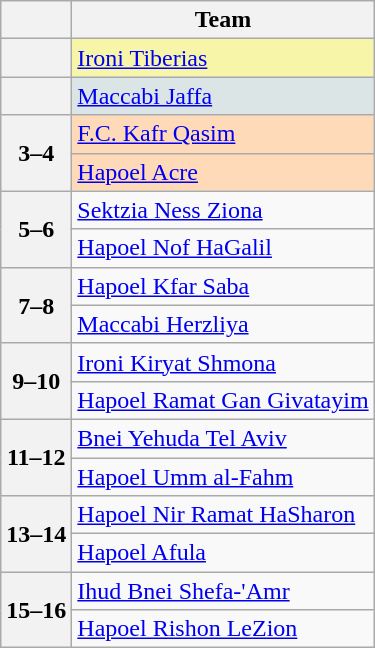<table class="wikitable">
<tr>
<th></th>
<th>Team</th>
</tr>
<tr>
<th></th>
<td bgcolor=F7F6A8><a href='#'>Ironi Tiberias</a></td>
</tr>
<tr>
<th></th>
<td bgcolor=DCE5E5><a href='#'>Maccabi Jaffa</a></td>
</tr>
<tr>
<th rowspan=2>3–4</th>
<td bgcolor=FFDAB9><a href='#'>F.C. Kafr Qasim</a></td>
</tr>
<tr>
<td bgcolor=FFDAB9><a href='#'>Hapoel Acre</a></td>
</tr>
<tr>
<th rowspan=2>5–6</th>
<td><a href='#'>Sektzia Ness Ziona</a></td>
</tr>
<tr>
<td><a href='#'>Hapoel Nof HaGalil</a></td>
</tr>
<tr>
<th rowspan=2>7–8</th>
<td><a href='#'>Hapoel Kfar Saba</a></td>
</tr>
<tr>
<td><a href='#'>Maccabi Herzliya</a></td>
</tr>
<tr>
<th rowspan=2>9–10</th>
<td><a href='#'>Ironi Kiryat Shmona</a></td>
</tr>
<tr>
<td><a href='#'>Hapoel Ramat Gan Givatayim</a></td>
</tr>
<tr>
<th rowspan=2>11–12</th>
<td><a href='#'>Bnei Yehuda Tel Aviv</a></td>
</tr>
<tr>
<td><a href='#'>Hapoel Umm al-Fahm</a></td>
</tr>
<tr>
<th rowspan=2>13–14</th>
<td><a href='#'>Hapoel Nir Ramat HaSharon</a></td>
</tr>
<tr>
<td><a href='#'>Hapoel Afula</a></td>
</tr>
<tr>
<th rowspan=2>15–16</th>
<td><a href='#'>Ihud Bnei Shefa-'Amr</a></td>
</tr>
<tr>
<td><a href='#'>Hapoel Rishon LeZion</a></td>
</tr>
</table>
